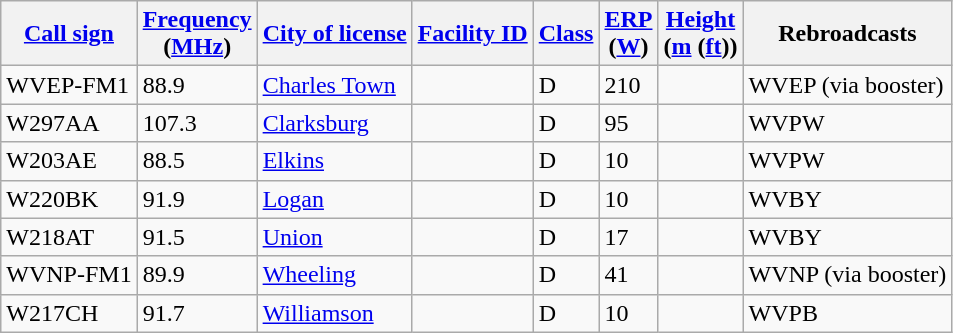<table class="wikitable sortable">
<tr>
<th><a href='#'>Call sign</a></th>
<th data-sort-type="number"><a href='#'>Frequency</a><br>(<a href='#'>MHz</a>)</th>
<th><a href='#'>City of license</a></th>
<th data-sort-type="number"><a href='#'>Facility ID</a></th>
<th><a href='#'>Class</a></th>
<th data-sort-type="number"><a href='#'>ERP</a><br>(<a href='#'>W</a>)</th>
<th data-sort-type="number"><a href='#'>Height</a><br>(<a href='#'>m</a> (<a href='#'>ft</a>))</th>
<th>Rebroadcasts</th>
</tr>
<tr>
<td>WVEP-FM1</td>
<td>88.9</td>
<td><a href='#'>Charles Town</a></td>
<td></td>
<td>D</td>
<td>210</td>
<td></td>
<td>WVEP (via booster)</td>
</tr>
<tr>
<td>W297AA</td>
<td>107.3</td>
<td><a href='#'>Clarksburg</a></td>
<td></td>
<td>D</td>
<td>95</td>
<td></td>
<td>WVPW</td>
</tr>
<tr>
<td>W203AE</td>
<td>88.5</td>
<td><a href='#'>Elkins</a></td>
<td></td>
<td>D</td>
<td>10</td>
<td></td>
<td>WVPW</td>
</tr>
<tr>
<td>W220BK</td>
<td>91.9</td>
<td><a href='#'>Logan</a></td>
<td></td>
<td>D</td>
<td>10</td>
<td></td>
<td>WVBY</td>
</tr>
<tr>
<td>W218AT</td>
<td>91.5</td>
<td><a href='#'>Union</a></td>
<td></td>
<td>D</td>
<td>17</td>
<td></td>
<td>WVBY</td>
</tr>
<tr>
<td>WVNP-FM1</td>
<td>89.9</td>
<td><a href='#'>Wheeling</a></td>
<td></td>
<td>D</td>
<td>41</td>
<td></td>
<td>WVNP (via booster)</td>
</tr>
<tr>
<td>W217CH</td>
<td>91.7</td>
<td><a href='#'>Williamson</a></td>
<td></td>
<td>D</td>
<td>10</td>
<td></td>
<td>WVPB</td>
</tr>
</table>
